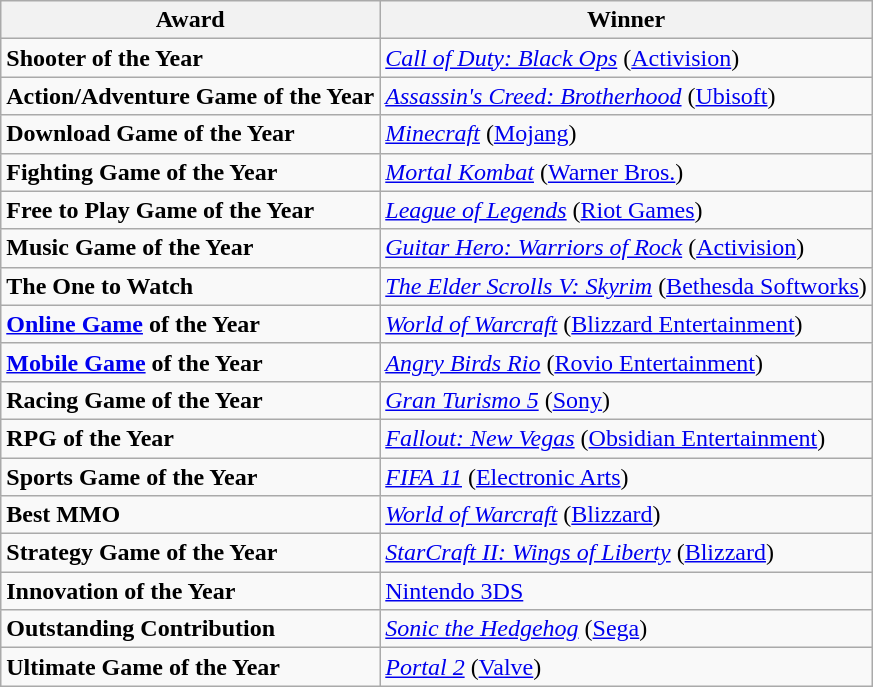<table class="wikitable">
<tr>
<th><strong>Award</strong></th>
<th><strong>Winner</strong></th>
</tr>
<tr>
<td><strong>Shooter of the Year</strong></td>
<td><em><a href='#'>Call of Duty: Black Ops</a></em> (<a href='#'>Activision</a>)</td>
</tr>
<tr>
<td><strong>Action/Adventure Game of the Year</strong></td>
<td><em><a href='#'>Assassin's Creed: Brotherhood</a></em> (<a href='#'>Ubisoft</a>)</td>
</tr>
<tr>
<td><strong>Download Game of the Year</strong></td>
<td><em><a href='#'>Minecraft</a></em> (<a href='#'>Mojang</a>)</td>
</tr>
<tr>
<td><strong>Fighting Game of the Year</strong></td>
<td><em><a href='#'>Mortal Kombat</a></em> (<a href='#'>Warner Bros.</a>)</td>
</tr>
<tr>
<td><strong>Free to Play Game of the Year</strong></td>
<td><em><a href='#'>League of Legends</a></em> (<a href='#'>Riot Games</a>)</td>
</tr>
<tr>
<td><strong>Music Game of the Year</strong></td>
<td><em><a href='#'>Guitar Hero: Warriors of Rock</a></em> (<a href='#'>Activision</a>)</td>
</tr>
<tr>
<td><strong>The One to Watch</strong></td>
<td><em><a href='#'>The Elder Scrolls V: Skyrim</a></em> (<a href='#'>Bethesda Softworks</a>)</td>
</tr>
<tr>
<td><strong><a href='#'>Online Game</a> of the Year</strong></td>
<td><em><a href='#'>World of Warcraft</a></em> (<a href='#'>Blizzard Entertainment</a>)</td>
</tr>
<tr>
<td><strong><a href='#'>Mobile Game</a> of the Year</strong></td>
<td><em><a href='#'>Angry Birds Rio</a></em> (<a href='#'>Rovio Entertainment</a>)</td>
</tr>
<tr>
<td><strong>Racing Game of the Year</strong></td>
<td><em><a href='#'>Gran Turismo 5</a></em> (<a href='#'>Sony</a>)</td>
</tr>
<tr>
<td><strong>RPG of the Year</strong></td>
<td><em><a href='#'>Fallout: New Vegas</a></em> (<a href='#'>Obsidian Entertainment</a>)</td>
</tr>
<tr>
<td><strong>Sports Game of the Year</strong></td>
<td><em><a href='#'>FIFA 11</a></em> (<a href='#'>Electronic Arts</a>)</td>
</tr>
<tr>
<td><strong>Best MMO</strong></td>
<td><em><a href='#'>World of Warcraft</a></em> (<a href='#'>Blizzard</a>)</td>
</tr>
<tr>
<td><strong>Strategy Game of the Year</strong></td>
<td><em><a href='#'>StarCraft II: Wings of Liberty</a></em> (<a href='#'>Blizzard</a>)</td>
</tr>
<tr>
<td><strong>Innovation of the Year</strong></td>
<td><a href='#'>Nintendo 3DS</a></td>
</tr>
<tr>
<td><strong>Outstanding Contribution</strong></td>
<td><em><a href='#'>Sonic the Hedgehog</a></em> (<a href='#'>Sega</a>)</td>
</tr>
<tr>
<td><strong>Ultimate Game of the Year</strong></td>
<td><em><a href='#'>Portal 2</a></em> (<a href='#'>Valve</a>)</td>
</tr>
</table>
